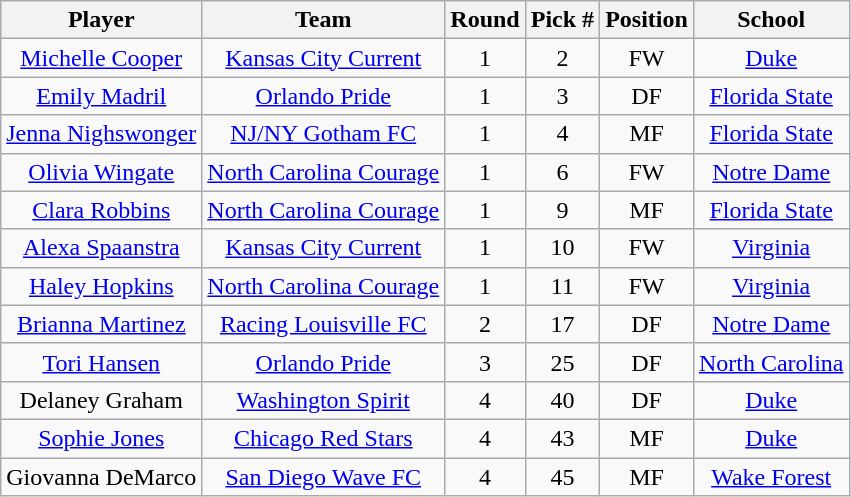<table class="wikitable sortable" style="text-align: center;">
<tr>
<th>Player</th>
<th>Team</th>
<th>Round</th>
<th>Pick #</th>
<th>Position</th>
<th>School</th>
</tr>
<tr>
<td><a href='#'>Michelle Cooper</a></td>
<td><a href='#'>Kansas City Current</a></td>
<td>1</td>
<td>2</td>
<td>FW</td>
<td><a href='#'>Duke</a></td>
</tr>
<tr>
<td><a href='#'>Emily Madril</a></td>
<td><a href='#'>Orlando Pride</a></td>
<td>1</td>
<td>3</td>
<td>DF</td>
<td><a href='#'>Florida State</a></td>
</tr>
<tr>
<td><a href='#'>Jenna Nighswonger</a></td>
<td><a href='#'>NJ/NY Gotham FC</a></td>
<td>1</td>
<td>4</td>
<td>MF</td>
<td><a href='#'>Florida State</a></td>
</tr>
<tr>
<td><a href='#'>Olivia Wingate</a></td>
<td><a href='#'>North Carolina Courage</a></td>
<td>1</td>
<td>6</td>
<td>FW</td>
<td><a href='#'>Notre Dame</a></td>
</tr>
<tr>
<td><a href='#'>Clara Robbins</a></td>
<td><a href='#'>North Carolina Courage</a></td>
<td>1</td>
<td>9</td>
<td>MF</td>
<td><a href='#'>Florida State</a></td>
</tr>
<tr>
<td><a href='#'>Alexa Spaanstra</a></td>
<td><a href='#'>Kansas City Current</a></td>
<td>1</td>
<td>10</td>
<td>FW</td>
<td><a href='#'>Virginia</a></td>
</tr>
<tr>
<td><a href='#'>Haley Hopkins</a></td>
<td><a href='#'>North Carolina Courage</a></td>
<td>1</td>
<td>11</td>
<td>FW</td>
<td><a href='#'>Virginia</a></td>
</tr>
<tr>
<td><a href='#'>Brianna Martinez</a></td>
<td><a href='#'>Racing Louisville FC</a></td>
<td>2</td>
<td>17</td>
<td>DF</td>
<td><a href='#'>Notre Dame</a></td>
</tr>
<tr>
<td><a href='#'>Tori Hansen</a></td>
<td><a href='#'>Orlando Pride</a></td>
<td>3</td>
<td>25</td>
<td>DF</td>
<td><a href='#'>North Carolina</a></td>
</tr>
<tr>
<td>Delaney Graham</td>
<td><a href='#'>Washington Spirit</a></td>
<td>4</td>
<td>40</td>
<td>DF</td>
<td><a href='#'>Duke</a></td>
</tr>
<tr>
<td><a href='#'>Sophie Jones</a></td>
<td><a href='#'>Chicago Red Stars</a></td>
<td>4</td>
<td>43</td>
<td>MF</td>
<td><a href='#'>Duke</a></td>
</tr>
<tr>
<td>Giovanna DeMarco</td>
<td><a href='#'>San Diego Wave FC</a></td>
<td>4</td>
<td>45</td>
<td>MF</td>
<td><a href='#'>Wake Forest</a></td>
</tr>
</table>
